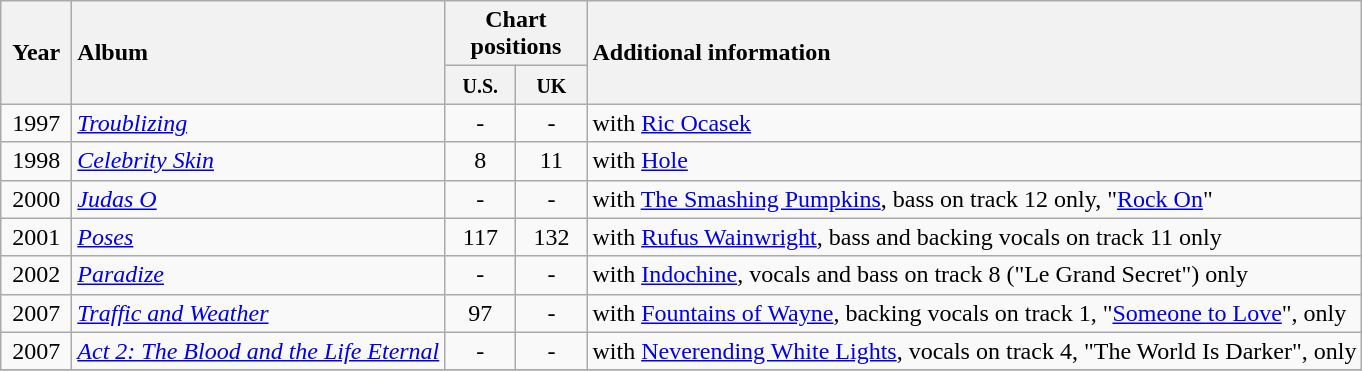<table class="wikitable">
<tr>
<th style="text-align:center; width:40px;" rowspan="2">Year</th>
<th style="text-align:left;"  rowspan="2">Album</th>
<th colspan="2">Chart positions</th>
<th style="text-align:left;"  rowspan="2">Additional information</th>
</tr>
<tr>
<th style="text-align:center; width:40px;"><small>U.S.</small></th>
<th style="text-align:center; width:40px;"><small>UK</small></th>
</tr>
<tr>
<td style="text-align:center;">1997</td>
<td align="left"><em><a href='#'>Troublizing</a></em></td>
<td style="text-align:center;">-</td>
<td style="text-align:center;">-</td>
<td align="left">with <a href='#'>Ric Ocasek</a></td>
</tr>
<tr>
<td style="text-align:center;">1998</td>
<td align="left"><em><a href='#'>Celebrity Skin</a></em></td>
<td style="text-align:center;">8</td>
<td style="text-align:center;">11</td>
<td align="left">with <a href='#'>Hole</a></td>
</tr>
<tr>
<td style="text-align:center;">2000</td>
<td align="left"><em><a href='#'>Judas O</a></em></td>
<td style="text-align:center;">-</td>
<td style="text-align:center;">-</td>
<td align="left">with <a href='#'>The Smashing Pumpkins</a>, bass on track 12 only, "<a href='#'>Rock On</a>"</td>
</tr>
<tr>
<td style="text-align:center;">2001</td>
<td align="left"><em><a href='#'>Poses</a></em></td>
<td style="text-align:center;">117</td>
<td style="text-align:center;">132</td>
<td align="left">with <a href='#'>Rufus Wainwright</a>, bass and backing vocals on track 11 only</td>
</tr>
<tr>
<td style="text-align:center;">2002</td>
<td align="left"><em><a href='#'>Paradize</a></em></td>
<td style="text-align:center;">-</td>
<td style="text-align:center;">-</td>
<td align="left">with <a href='#'>Indochine</a>, vocals and bass on track 8 ("Le Grand Secret") only</td>
</tr>
<tr>
<td style="text-align:center;">2007</td>
<td align="left"><em><a href='#'>Traffic and Weather</a></em></td>
<td style="text-align:center;">97</td>
<td style="text-align:center;">-</td>
<td align="left">with <a href='#'>Fountains of Wayne</a>, backing vocals on track 1, "<a href='#'>Someone to Love</a>", only</td>
</tr>
<tr>
<td style="text-align:center;">2007</td>
<td align="left"><em><a href='#'>Act 2: The Blood and the Life Eternal</a></em></td>
<td style="text-align:center;">-</td>
<td style="text-align:center;">-</td>
<td align="left">with <a href='#'>Neverending White Lights</a>, vocals on track 4, "The World Is Darker", only</td>
</tr>
<tr>
</tr>
</table>
